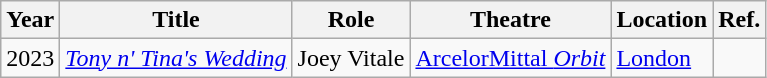<table class="wikitable">
<tr>
<th>Year</th>
<th>Title</th>
<th>Role</th>
<th>Theatre</th>
<th>Location</th>
<th>Ref.</th>
</tr>
<tr>
<td>2023</td>
<td><em><a href='#'>Tony n' Tina's Wedding</a></em></td>
<td>Joey Vitale</td>
<td><a href='#'>ArcelorMittal <em>Orbit</em></a></td>
<td><a href='#'>London</a></td>
<td></td>
</tr>
</table>
